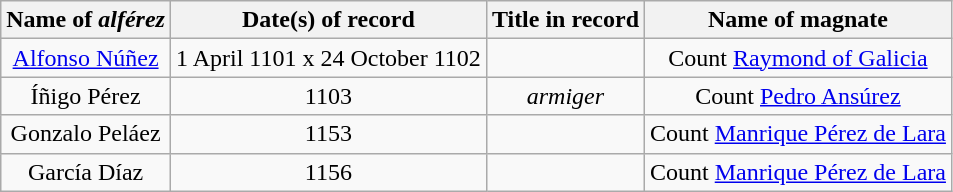<table class="wikitable" style="text-align:center;">
<tr>
<th>Name of <em>alférez</em></th>
<th>Date(s) of record</th>
<th>Title in record</th>
<th>Name of magnate</th>
</tr>
<tr>
<td><a href='#'>Alfonso Núñez</a></td>
<td>1 April 1101 x 24 October 1102</td>
<td></td>
<td>Count <a href='#'>Raymond of Galicia</a></td>
</tr>
<tr>
<td>Íñigo Pérez</td>
<td>1103</td>
<td><em>armiger</em></td>
<td>Count <a href='#'>Pedro Ansúrez</a></td>
</tr>
<tr>
<td>Gonzalo Peláez</td>
<td>1153</td>
<td></td>
<td>Count <a href='#'>Manrique Pérez de Lara</a></td>
</tr>
<tr>
<td>García Díaz</td>
<td>1156</td>
<td></td>
<td>Count <a href='#'>Manrique Pérez de Lara</a></td>
</tr>
</table>
